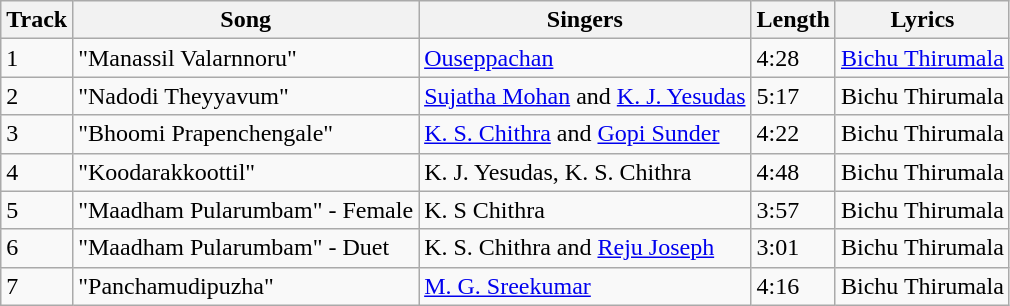<table class="wikitable">
<tr>
<th>Track</th>
<th>Song</th>
<th>Singers</th>
<th>Length</th>
<th>Lyrics</th>
</tr>
<tr>
<td>1</td>
<td>"Manassil Valarnnoru"</td>
<td><a href='#'>Ouseppachan</a></td>
<td>4:28</td>
<td><a href='#'>Bichu Thirumala</a></td>
</tr>
<tr>
<td>2</td>
<td>"Nadodi Theyyavum"</td>
<td><a href='#'>Sujatha Mohan</a> and <a href='#'>K. J. Yesudas</a></td>
<td>5:17</td>
<td>Bichu Thirumala</td>
</tr>
<tr>
<td>3</td>
<td>"Bhoomi Prapenchengale"</td>
<td><a href='#'>K. S. Chithra</a>  and <a href='#'>Gopi Sunder</a></td>
<td>4:22</td>
<td>Bichu Thirumala</td>
</tr>
<tr>
<td>4</td>
<td>"Koodarakkoottil"</td>
<td>K. J. Yesudas, K. S. Chithra</td>
<td>4:48</td>
<td>Bichu Thirumala</td>
</tr>
<tr>
<td>5</td>
<td>"Maadham Pularumbam" - Female</td>
<td>K. S Chithra</td>
<td>3:57</td>
<td>Bichu Thirumala</td>
</tr>
<tr>
<td>6</td>
<td>"Maadham Pularumbam" - Duet</td>
<td>K. S. Chithra and <a href='#'>Reju Joseph</a></td>
<td>3:01</td>
<td>Bichu Thirumala</td>
</tr>
<tr>
<td>7</td>
<td>"Panchamudipuzha"</td>
<td><a href='#'>M. G. Sreekumar</a></td>
<td>4:16</td>
<td>Bichu Thirumala</td>
</tr>
</table>
